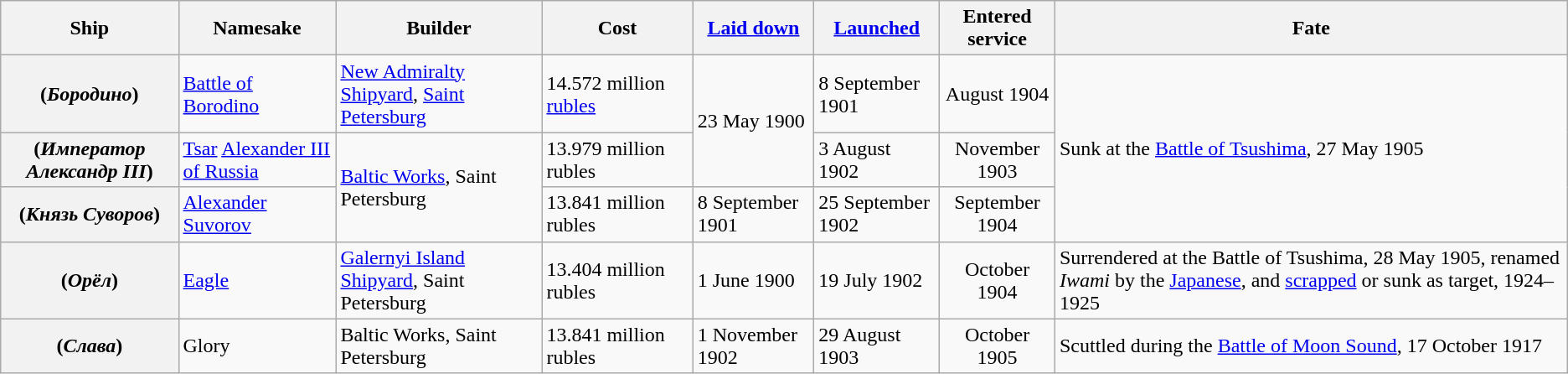<table class="wikitable plainrowheaders">
<tr>
<th scope="col">Ship</th>
<th scope="col">Namesake</th>
<th scope="col">Builder</th>
<th scope="col">Cost</th>
<th scope="col"><a href='#'>Laid down</a></th>
<th scope="col"><a href='#'>Launched</a></th>
<th scope="col">Entered service</th>
<th scope="col">Fate</th>
</tr>
<tr>
<th scope="row"> (<em>Бородино</em>)</th>
<td><a href='#'>Battle of Borodino</a></td>
<td><a href='#'>New Admiralty Shipyard</a>, <a href='#'>Saint Petersburg</a></td>
<td>14.572 million <a href='#'>rubles</a></td>
<td rowspan=2>23 May 1900</td>
<td>8 September 1901</td>
<td style="text-align: center;">August 1904</td>
<td rowspan=3>Sunk at the <a href='#'>Battle of Tsushima</a>, 27 May 1905</td>
</tr>
<tr>
<th scope="row"> (<em>Император Александр III</em>)</th>
<td><a href='#'>Tsar</a> <a href='#'>Alexander III of Russia</a></td>
<td rowspan=2><a href='#'>Baltic Works</a>, Saint Petersburg</td>
<td>13.979 million rubles</td>
<td>3 August 1902</td>
<td style="text-align: center;">November 1903</td>
</tr>
<tr>
<th scope="row"> (<em>Князь Суворов</em>)</th>
<td><a href='#'>Alexander Suvorov</a></td>
<td>13.841 million rubles</td>
<td>8 September 1901</td>
<td>25 September 1902</td>
<td style="text-align: center;">September 1904</td>
</tr>
<tr>
<th scope="row"> (<em>Орёл</em>)</th>
<td><a href='#'>Eagle</a></td>
<td><a href='#'>Galernyi Island Shipyard</a>, Saint Petersburg</td>
<td>13.404 million rubles</td>
<td>1 June 1900</td>
<td>19 July 1902</td>
<td style="text-align: center;">October 1904</td>
<td>Surrendered at the Battle of Tsushima, 28 May 1905, renamed <em>Iwami</em> by the <a href='#'>Japanese</a>, and <a href='#'>scrapped</a> or sunk as target, 1924–1925</td>
</tr>
<tr>
<th scope="row"> (<em>Слава</em>)</th>
<td>Glory</td>
<td>Baltic Works, Saint Petersburg</td>
<td>13.841 million rubles</td>
<td>1 November 1902</td>
<td>29 August 1903</td>
<td style="text-align: center;">October 1905</td>
<td>Scuttled during the <a href='#'>Battle of Moon Sound</a>, 17 October 1917</td>
</tr>
</table>
